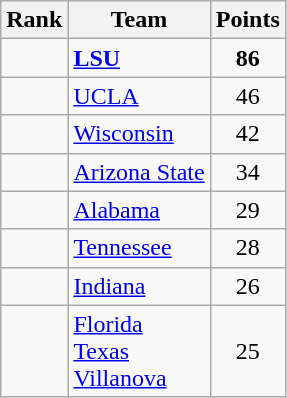<table class="wikitable sortable" style="text-align:center">
<tr>
<th>Rank</th>
<th>Team</th>
<th>Points</th>
</tr>
<tr>
<td></td>
<td align="left"><strong><a href='#'>LSU</a></strong></td>
<td><strong>86</strong></td>
</tr>
<tr>
<td></td>
<td align="left"><a href='#'>UCLA</a></td>
<td>46</td>
</tr>
<tr>
<td></td>
<td align="left"><a href='#'>Wisconsin</a></td>
<td>42</td>
</tr>
<tr>
<td></td>
<td align="left"><a href='#'>Arizona State</a></td>
<td>34</td>
</tr>
<tr>
<td></td>
<td align="left"><a href='#'>Alabama</a></td>
<td>29</td>
</tr>
<tr>
<td></td>
<td align="left"><a href='#'>Tennessee</a></td>
<td>28</td>
</tr>
<tr>
<td></td>
<td align="left"><a href='#'>Indiana</a></td>
<td>26</td>
</tr>
<tr>
<td></td>
<td align="left"><a href='#'>Florida</a><br><a href='#'>Texas</a><br><a href='#'>Villanova</a></td>
<td>25</td>
</tr>
</table>
